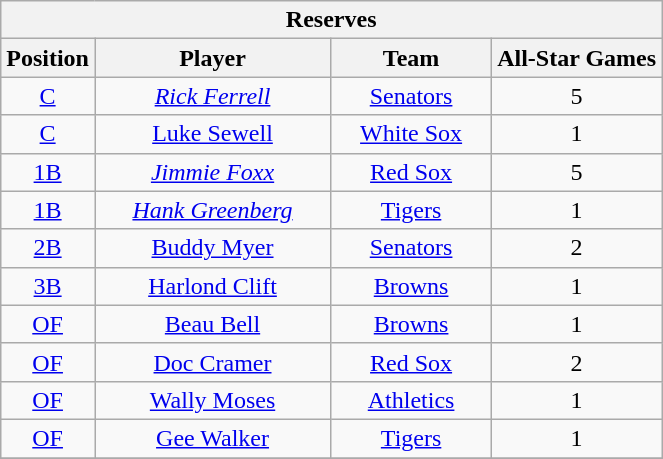<table class="wikitable" style="font-size: 100%; text-align:right;">
<tr>
<th colspan="4">Reserves</th>
</tr>
<tr>
<th>Position</th>
<th width="150">Player</th>
<th width="100">Team</th>
<th>All-Star Games</th>
</tr>
<tr>
<td align="center"><a href='#'>C</a></td>
<td align="center"><em><a href='#'>Rick Ferrell</a></em></td>
<td align="center"><a href='#'>Senators</a></td>
<td align="center">5</td>
</tr>
<tr>
<td align="center"><a href='#'>C</a></td>
<td align="center"><a href='#'>Luke Sewell</a></td>
<td align="center"><a href='#'>White Sox</a></td>
<td align="center">1</td>
</tr>
<tr>
<td align="center"><a href='#'>1B</a></td>
<td align="center"><em><a href='#'>Jimmie Foxx</a></em></td>
<td align="center"><a href='#'>Red Sox</a></td>
<td align="center">5</td>
</tr>
<tr>
<td align="center"><a href='#'>1B</a></td>
<td align="center"><em><a href='#'>Hank Greenberg</a></em></td>
<td align="center"><a href='#'>Tigers</a></td>
<td align="center">1</td>
</tr>
<tr>
<td align="center"><a href='#'>2B</a></td>
<td align="center"><a href='#'>Buddy Myer</a></td>
<td align="center"><a href='#'>Senators</a></td>
<td align="center">2</td>
</tr>
<tr>
<td align="center"><a href='#'>3B</a></td>
<td align="center"><a href='#'>Harlond Clift</a></td>
<td align="center"><a href='#'>Browns</a></td>
<td align="center">1</td>
</tr>
<tr>
<td align="center"><a href='#'>OF</a></td>
<td align="center"><a href='#'>Beau Bell</a></td>
<td align="center"><a href='#'>Browns</a></td>
<td align="center">1</td>
</tr>
<tr>
<td align="center"><a href='#'>OF</a></td>
<td align="center"><a href='#'>Doc Cramer</a></td>
<td align="center"><a href='#'>Red Sox</a></td>
<td align="center">2</td>
</tr>
<tr>
<td align="center"><a href='#'>OF</a></td>
<td align="center"><a href='#'>Wally Moses</a></td>
<td align="center"><a href='#'>Athletics</a></td>
<td align="center">1</td>
</tr>
<tr>
<td align="center"><a href='#'>OF</a></td>
<td align="center"><a href='#'>Gee Walker</a></td>
<td align="center"><a href='#'>Tigers</a></td>
<td align="center">1</td>
</tr>
<tr>
</tr>
</table>
